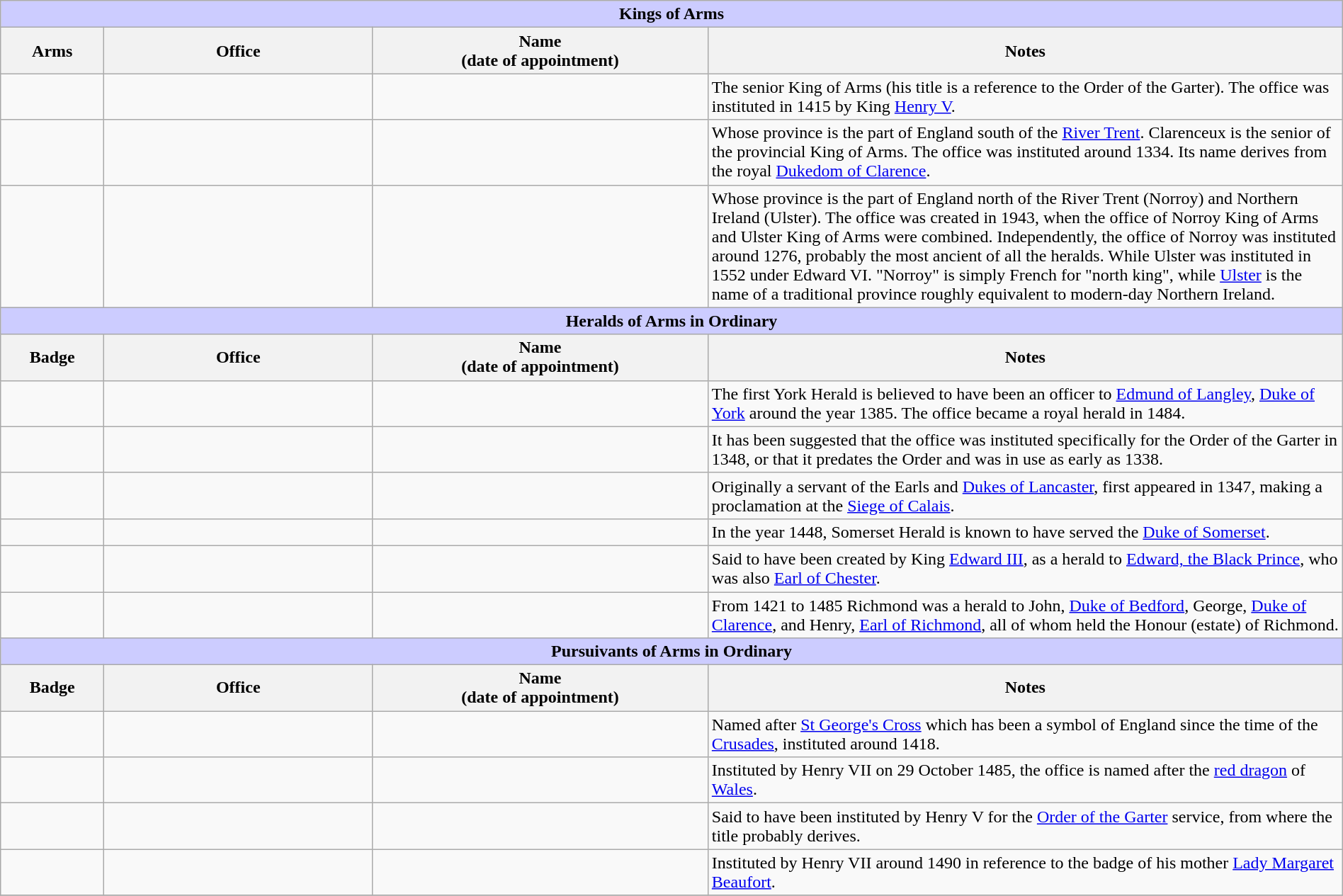<table class="wikitable" style="width:100%; margin:0.5em 1em 0.5em 0; background:#f9f9f9;">
<tr>
<th colspan="4" style="background:#ccf;">Kings of Arms</th>
</tr>
<tr>
<th style="width:90px;">Arms</th>
<th style="width:20%;">Office</th>
<th style="width:25%;">Name<br>(date of appointment)</th>
<th>Notes</th>
</tr>
<tr>
<td style="text-align:center;"></td>
<td></td>
<td></td>
<td>The senior King of Arms (his title is a reference to the Order of the Garter). The office was instituted in 1415 by King <a href='#'>Henry V</a>.</td>
</tr>
<tr>
<td style="text-align:center;"></td>
<td></td>
<td></td>
<td>Whose province is the part of England south of the <a href='#'>River Trent</a>. Clarenceux is the senior of the provincial King of Arms. The office was instituted around 1334. Its name derives from the royal <a href='#'>Dukedom of Clarence</a>.</td>
</tr>
<tr>
<td style="text-align:center;"></td>
<td></td>
<td></td>
<td>Whose province is the part of England north of the River Trent (Norroy) and Northern Ireland (Ulster). The office was created in 1943, when the office of Norroy King of Arms and Ulster King of Arms were combined. Independently, the office of Norroy was instituted around 1276, probably the most ancient of all the heralds. While Ulster was instituted in 1552 under Edward VI. "Norroy" is simply French for "north king", while <a href='#'>Ulster</a> is the name of a traditional province roughly equivalent to modern-day Northern Ireland.</td>
</tr>
<tr>
<th colspan="4" style="background:#ccf;">Heralds of Arms in Ordinary</th>
</tr>
<tr>
<th>Badge</th>
<th>Office</th>
<th>Name<br>(date of appointment)</th>
<th>Notes</th>
</tr>
<tr>
<td style="text-align:center;"></td>
<td></td>
<td></td>
<td>The first York Herald is believed to have been an officer to <a href='#'>Edmund of Langley</a>, <a href='#'>Duke of York</a> around the year 1385. The office became a royal herald in 1484.</td>
</tr>
<tr>
<td style="text-align:center;"></td>
<td></td>
<td></td>
<td>It has been suggested that the office was instituted specifically for the Order of the Garter in 1348, or that it predates the Order and was in use as early as 1338.</td>
</tr>
<tr>
<td style="text-align:center;"></td>
<td></td>
<td></td>
<td>Originally a servant of the Earls and <a href='#'>Dukes of Lancaster</a>, first appeared in 1347, making a proclamation at the <a href='#'>Siege of Calais</a>.</td>
</tr>
<tr>
<td style="text-align:center;"></td>
<td></td>
<td></td>
<td>In the year 1448, Somerset Herald is known to have served the <a href='#'>Duke of Somerset</a>.</td>
</tr>
<tr>
<td style="text-align:center;"></td>
<td></td>
<td></td>
<td>Said to have been created by King <a href='#'>Edward III</a>, as a herald to <a href='#'>Edward, the Black Prince</a>, who was also <a href='#'>Earl of Chester</a>.</td>
</tr>
<tr>
<td style="text-align:center;"></td>
<td></td>
<td></td>
<td>From 1421 to 1485 Richmond was a herald to John, <a href='#'>Duke of Bedford</a>, George, <a href='#'>Duke of Clarence</a>, and Henry, <a href='#'>Earl of Richmond</a>, all of whom held the Honour (estate) of Richmond.</td>
</tr>
<tr>
<th colspan="4" style="background:#ccf;">Pursuivants of Arms in Ordinary</th>
</tr>
<tr>
<th>Badge</th>
<th>Office</th>
<th>Name<br>(date of appointment)</th>
<th>Notes</th>
</tr>
<tr>
<td style="text-align:center;"></td>
<td></td>
<td></td>
<td>Named after <a href='#'>St George's Cross</a> which has been a symbol of England since the time of the <a href='#'>Crusades</a>, instituted around 1418.</td>
</tr>
<tr>
<td style="text-align:center;"></td>
<td></td>
<td></td>
<td>Instituted by Henry VII on 29 October 1485, the office is named after the <a href='#'>red dragon</a> of <a href='#'>Wales</a>.</td>
</tr>
<tr>
<td style="text-align:center;"></td>
<td></td>
<td></td>
<td>Said to have been instituted by Henry V for the <a href='#'>Order of the Garter</a> service, from where the title probably derives.</td>
</tr>
<tr>
<td style="text-align:center;"></td>
<td></td>
<td></td>
<td>Instituted by Henry VII around 1490 in reference to the badge of his mother <a href='#'>Lady Margaret Beaufort</a>.</td>
</tr>
<tr>
</tr>
</table>
